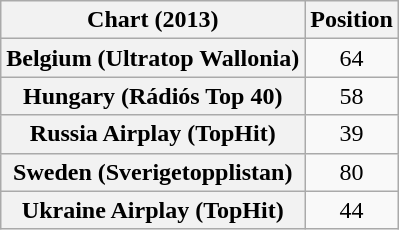<table class="wikitable sortable plainrowheaders" style="text-align:center">
<tr>
<th scope="col">Chart (2013)</th>
<th scope="col">Position</th>
</tr>
<tr>
<th scope="row">Belgium (Ultratop Wallonia)</th>
<td>64</td>
</tr>
<tr>
<th scope="row">Hungary (Rádiós Top 40)</th>
<td>58</td>
</tr>
<tr>
<th scope="row">Russia Airplay (TopHit)</th>
<td>39</td>
</tr>
<tr>
<th scope="row">Sweden (Sverigetopplistan)</th>
<td>80</td>
</tr>
<tr>
<th scope="row">Ukraine Airplay (TopHit)</th>
<td>44</td>
</tr>
</table>
